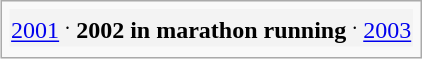<table class="infobox">
<tr style="background:#f3f3f3;">
<td style="text-align:center;"><a href='#'>2001</a> <sup>.</sup> <strong>2002 in marathon running</strong> <sup>.</sup> <a href='#'>2003</a></td>
</tr>
<tr>
</tr>
</table>
